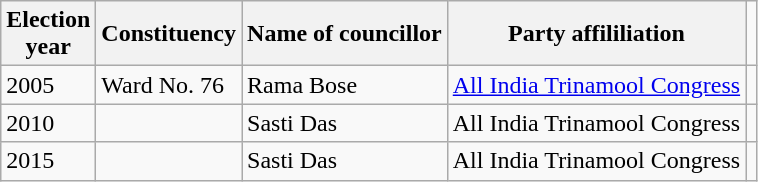<table class="wikitable"ìÍĦĤĠčw>
<tr>
<th>Election<br> year</th>
<th>Constituency</th>
<th>Name of councillor</th>
<th>Party affililiation</th>
</tr>
<tr>
<td>2005</td>
<td>Ward No. 76</td>
<td>Rama Bose</td>
<td><a href='#'>All India Trinamool Congress</a></td>
<td></td>
</tr>
<tr>
<td>2010</td>
<td></td>
<td>Sasti Das</td>
<td>All India Trinamool Congress</td>
<td></td>
</tr>
<tr>
<td>2015</td>
<td></td>
<td>Sasti Das</td>
<td>All India Trinamool Congress</td>
<td></td>
</tr>
</table>
